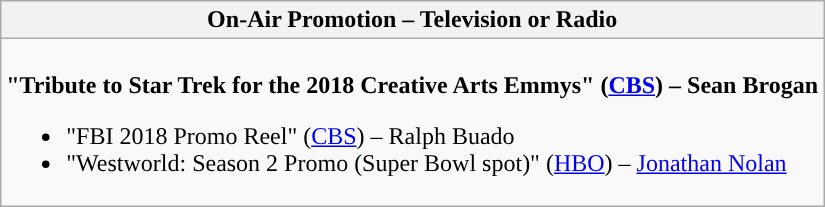<table class=wikitable style="width=100%">
<tr>
<th colspan="2" style="background:">On-Air Promotion – Television or Radio</th>
</tr>
<tr>
<td colspan="2" style="vertical-align:top;"><br><strong>"Tribute to Star Trek for the 2018 Creative Arts Emmys" (<a href='#'>CBS</a>) – Sean Brogan</strong><ul><li>"FBI 2018 Promo Reel" (<a href='#'>CBS</a>) – Ralph Buado</li><li>"Westworld: Season 2 Promo (Super Bowl spot)" (<a href='#'>HBO</a>) – <a href='#'>Jonathan Nolan</a></li></ul></td>
</tr>
</table>
